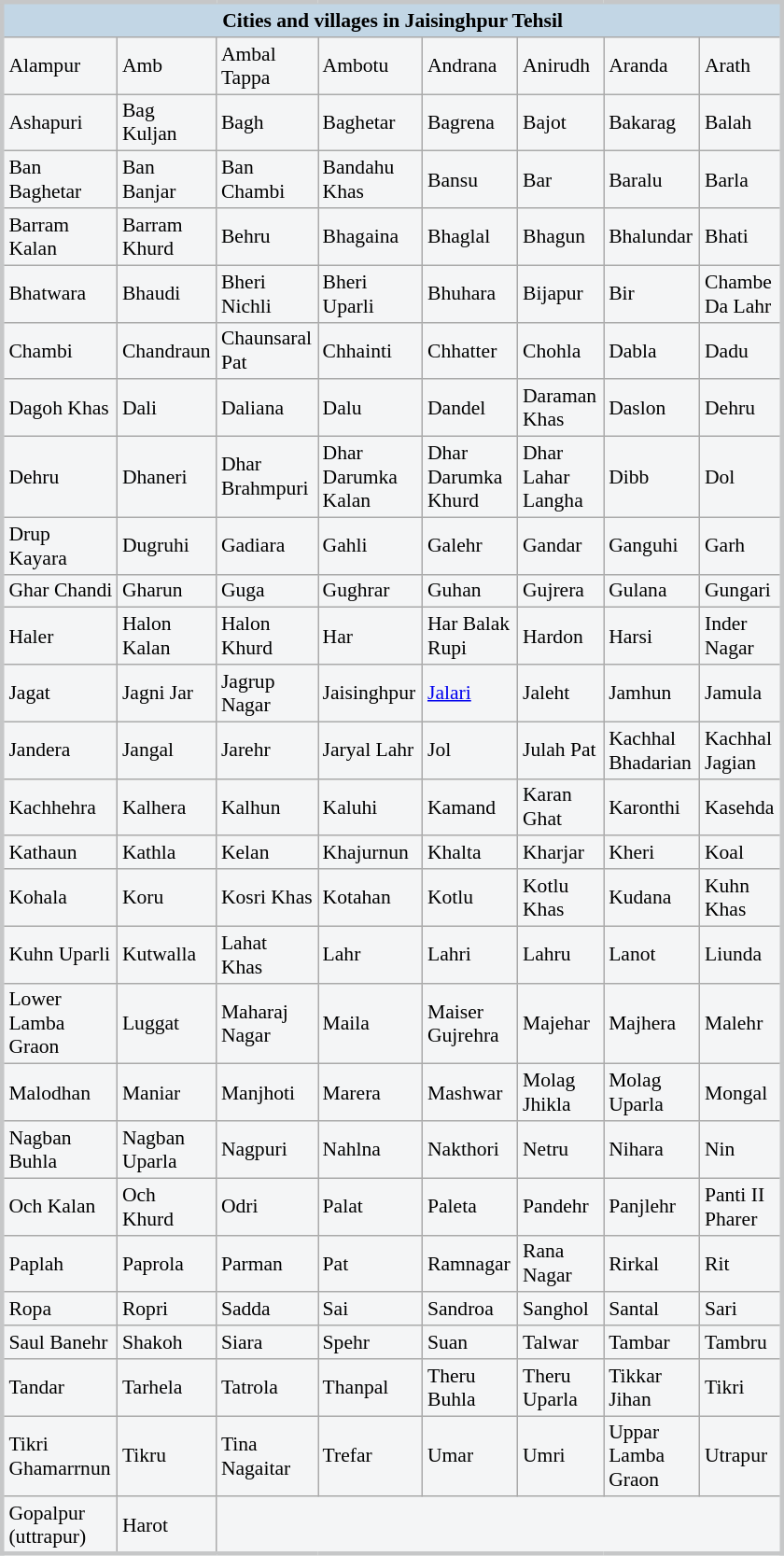<table class="wikitable"  style="margin:auto; width:560px; margin:0 0 1em 1em; background:#f4f5f6; border:#c6c7c8 solid; font-size:90%;">
<tr>
<td colspan="8"  style="background:#c2d6e5; text-align:center;"><strong>Cities and villages in Jaisinghpur Tehsil</strong></td>
</tr>
<tr>
<td>Alampur</td>
<td>Amb</td>
<td>Ambal Tappa</td>
<td>Ambotu</td>
<td>Andrana</td>
<td>Anirudh</td>
<td>Aranda</td>
<td>Arath</td>
</tr>
<tr>
<td>Ashapuri</td>
<td>Bag Kuljan</td>
<td>Bagh</td>
<td>Baghetar</td>
<td>Bagrena</td>
<td>Bajot</td>
<td>Bakarag</td>
<td>Balah</td>
</tr>
<tr>
<td>Ban Baghetar</td>
<td>Ban Banjar</td>
<td>Ban Chambi</td>
<td>Bandahu Khas</td>
<td>Bansu</td>
<td>Bar</td>
<td>Baralu</td>
<td>Barla</td>
</tr>
<tr>
<td>Barram Kalan</td>
<td>Barram Khurd</td>
<td>Behru</td>
<td>Bhagaina</td>
<td>Bhaglal</td>
<td>Bhagun</td>
<td>Bhalundar</td>
<td>Bhati</td>
</tr>
<tr>
<td>Bhatwara</td>
<td>Bhaudi</td>
<td>Bheri Nichli</td>
<td>Bheri Uparli</td>
<td>Bhuhara</td>
<td>Bijapur</td>
<td>Bir</td>
<td>Chambe Da Lahr</td>
</tr>
<tr>
<td>Chambi</td>
<td>Chandraun</td>
<td>Chaunsaral Pat</td>
<td>Chhainti</td>
<td>Chhatter</td>
<td>Chohla</td>
<td>Dabla</td>
<td>Dadu</td>
</tr>
<tr>
<td>Dagoh Khas</td>
<td>Dali</td>
<td>Daliana</td>
<td>Dalu</td>
<td>Dandel</td>
<td>Daraman Khas</td>
<td>Daslon</td>
<td>Dehru</td>
</tr>
<tr>
<td>Dehru</td>
<td>Dhaneri</td>
<td>Dhar Brahmpuri</td>
<td>Dhar Darumka Kalan</td>
<td>Dhar Darumka Khurd</td>
<td>Dhar Lahar Langha</td>
<td>Dibb</td>
<td>Dol</td>
</tr>
<tr>
<td>Drup Kayara</td>
<td>Dugruhi</td>
<td>Gadiara</td>
<td>Gahli</td>
<td>Galehr</td>
<td>Gandar</td>
<td>Ganguhi</td>
<td>Garh</td>
</tr>
<tr>
<td>Ghar Chandi</td>
<td>Gharun</td>
<td>Guga</td>
<td>Gughrar</td>
<td>Guhan</td>
<td>Gujrera</td>
<td>Gulana</td>
<td>Gungari</td>
</tr>
<tr>
<td>Haler</td>
<td>Halon Kalan</td>
<td>Halon Khurd</td>
<td>Har</td>
<td>Har Balak Rupi</td>
<td>Hardon</td>
<td>Harsi</td>
<td>Inder Nagar</td>
</tr>
<tr>
<td>Jagat</td>
<td>Jagni Jar</td>
<td>Jagrup Nagar</td>
<td>Jaisinghpur</td>
<td><a href='#'>Jalari</a></td>
<td>Jaleht</td>
<td>Jamhun</td>
<td>Jamula</td>
</tr>
<tr>
<td>Jandera</td>
<td>Jangal</td>
<td>Jarehr</td>
<td>Jaryal Lahr</td>
<td>Jol</td>
<td>Julah Pat</td>
<td>Kachhal Bhadarian</td>
<td>Kachhal Jagian</td>
</tr>
<tr>
<td>Kachhehra</td>
<td>Kalhera</td>
<td>Kalhun</td>
<td>Kaluhi</td>
<td>Kamand</td>
<td>Karan Ghat</td>
<td>Karonthi</td>
<td>Kasehda</td>
</tr>
<tr>
<td>Kathaun</td>
<td>Kathla</td>
<td>Kelan</td>
<td>Khajurnun</td>
<td>Khalta</td>
<td>Kharjar</td>
<td>Kheri</td>
<td>Koal</td>
</tr>
<tr>
<td>Kohala</td>
<td>Koru</td>
<td>Kosri Khas</td>
<td>Kotahan</td>
<td>Kotlu</td>
<td>Kotlu Khas</td>
<td>Kudana</td>
<td>Kuhn Khas</td>
</tr>
<tr>
<td>Kuhn Uparli</td>
<td>Kutwalla</td>
<td>Lahat Khas</td>
<td>Lahr</td>
<td>Lahri</td>
<td>Lahru</td>
<td>Lanot</td>
<td>Liunda</td>
</tr>
<tr>
<td>Lower Lamba Graon</td>
<td>Luggat</td>
<td>Maharaj Nagar</td>
<td>Maila</td>
<td>Maiser Gujrehra</td>
<td>Majehar</td>
<td>Majhera</td>
<td>Malehr</td>
</tr>
<tr>
<td>Malodhan</td>
<td>Maniar</td>
<td>Manjhoti</td>
<td>Marera</td>
<td>Mashwar</td>
<td>Molag Jhikla</td>
<td>Molag Uparla</td>
<td>Mongal</td>
</tr>
<tr>
<td>Nagban Buhla</td>
<td>Nagban Uparla</td>
<td>Nagpuri</td>
<td>Nahlna</td>
<td>Nakthori</td>
<td>Netru</td>
<td>Nihara</td>
<td>Nin</td>
</tr>
<tr>
<td>Och Kalan</td>
<td>Och Khurd</td>
<td>Odri</td>
<td>Palat</td>
<td>Paleta</td>
<td>Pandehr</td>
<td>Panjlehr</td>
<td>Panti II Pharer</td>
</tr>
<tr>
<td>Paplah</td>
<td>Paprola</td>
<td>Parman</td>
<td>Pat</td>
<td>Ramnagar</td>
<td>Rana Nagar</td>
<td>Rirkal</td>
<td>Rit</td>
</tr>
<tr>
<td>Ropa</td>
<td>Ropri</td>
<td>Sadda</td>
<td>Sai</td>
<td>Sandroa</td>
<td>Sanghol</td>
<td>Santal</td>
<td>Sari</td>
</tr>
<tr>
<td>Saul Banehr</td>
<td>Shakoh</td>
<td>Siara</td>
<td>Spehr</td>
<td>Suan</td>
<td>Talwar</td>
<td>Tambar</td>
<td>Tambru</td>
</tr>
<tr>
<td>Tandar</td>
<td>Tarhela</td>
<td>Tatrola</td>
<td>Thanpal</td>
<td>Theru Buhla</td>
<td>Theru Uparla</td>
<td>Tikkar Jihan</td>
<td>Tikri</td>
</tr>
<tr>
<td>Tikri Ghamarrnun</td>
<td>Tikru</td>
<td>Tina Nagaitar</td>
<td>Trefar</td>
<td>Umar</td>
<td>Umri</td>
<td>Uppar Lamba Graon</td>
<td>Utrapur</td>
</tr>
<tr>
<td>Gopalpur (uttrapur)</td>
<td>Harot</td>
</tr>
<tr>
</tr>
</table>
